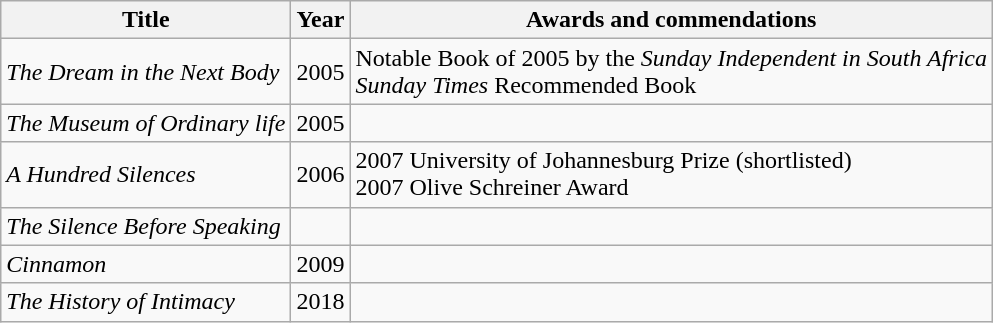<table class="wikitable">
<tr>
<th><strong>Title</strong></th>
<th>Year</th>
<th>Awards and commendations</th>
</tr>
<tr>
<td><em>The Dream in the Next Body</em></td>
<td>2005</td>
<td>Notable Book of 2005 by the <em>Sunday Independent in South Africa</em><br><em>Sunday Times</em> Recommended Book</td>
</tr>
<tr>
<td><em>The Museum of Ordinary life</em></td>
<td>2005</td>
<td></td>
</tr>
<tr>
<td><em>A Hundred Silences</em></td>
<td>2006</td>
<td>2007 University of Johannesburg Prize (shortlisted)<br>2007 Olive Schreiner Award</td>
</tr>
<tr>
<td><em>The Silence Before Speaking</em></td>
<td></td>
<td></td>
</tr>
<tr>
<td><em>Cinnamon</em></td>
<td>2009</td>
<td></td>
</tr>
<tr>
<td><em>The History of Intimacy</em></td>
<td>2018</td>
<td></td>
</tr>
</table>
